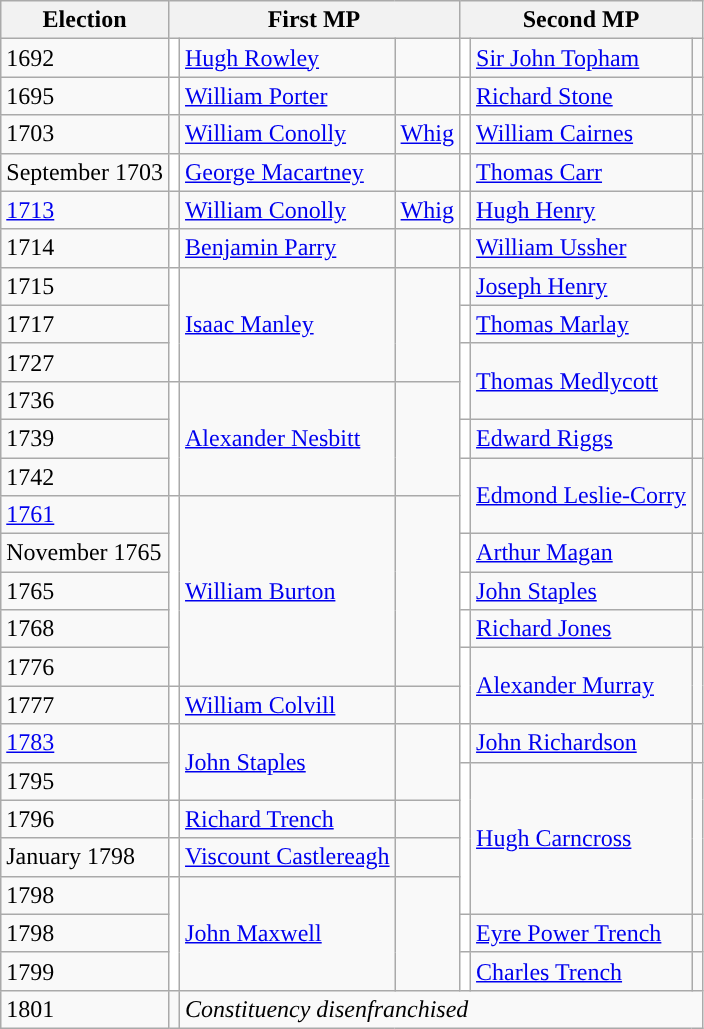<table class="wikitable">
<tr>
<th>Election</th>
<th colspan=3>First MP</th>
<th colspan=3>Second MP</th>
</tr>
<tr>
<td>1692</td>
<td style="background-color: white"></td>
<td><a href='#'>Hugh Rowley</a></td>
<td></td>
<td style="background-color: white"></td>
<td><a href='#'>Sir John Topham</a> </td>
<td></td>
</tr>
<tr>
<td>1695</td>
<td style="background-color: white"></td>
<td><a href='#'>William Porter</a></td>
<td></td>
<td style="background-color: white"></td>
<td><a href='#'>Richard Stone</a></td>
<td></td>
</tr>
<tr>
<td>1703</td>
<td style="background-color: "></td>
<td><a href='#'>William Conolly</a></td>
<td><a href='#'>Whig</a></td>
<td style="background-color: white"></td>
<td><a href='#'>William Cairnes</a></td>
<td></td>
</tr>
<tr>
<td>September 1703</td>
<td style="background-color: white"></td>
<td><a href='#'>George Macartney</a></td>
<td></td>
<td style="background-color: white"></td>
<td><a href='#'>Thomas Carr</a></td>
<td></td>
</tr>
<tr>
<td><a href='#'>1713</a></td>
<td style="background-color: "></td>
<td><a href='#'>William Conolly</a></td>
<td><a href='#'>Whig</a></td>
<td style="background-color: white"></td>
<td><a href='#'>Hugh Henry</a></td>
<td></td>
</tr>
<tr>
<td>1714</td>
<td style="background-color: white"></td>
<td><a href='#'>Benjamin Parry</a></td>
<td></td>
<td style="background-color: white"></td>
<td><a href='#'>William Ussher</a></td>
<td></td>
</tr>
<tr>
<td>1715</td>
<td rowspan="3" style="background-color: white"></td>
<td rowspan="3"><a href='#'>Isaac Manley</a></td>
<td rowspan="3"></td>
<td style="background-color: white"></td>
<td><a href='#'>Joseph Henry</a></td>
<td></td>
</tr>
<tr>
<td>1717</td>
<td style="background-color: white"></td>
<td><a href='#'>Thomas Marlay</a></td>
<td></td>
</tr>
<tr>
<td>1727</td>
<td rowspan="2" style="background-color: white"></td>
<td rowspan="2"><a href='#'>Thomas Medlycott</a></td>
<td rowspan="2"></td>
</tr>
<tr>
<td>1736</td>
<td rowspan="3" style="background-color: white"></td>
<td rowspan="3"><a href='#'>Alexander Nesbitt</a></td>
<td rowspan="3"></td>
</tr>
<tr>
<td>1739</td>
<td style="background-color: white"></td>
<td><a href='#'>Edward Riggs</a></td>
<td></td>
</tr>
<tr>
<td>1742</td>
<td rowspan="2" style="background-color: white"></td>
<td rowspan="2"><a href='#'>Edmond Leslie-Corry</a></td>
<td rowspan="2"></td>
</tr>
<tr>
<td><a href='#'>1761</a></td>
<td rowspan="5" style="background-color: white"></td>
<td rowspan="5"><a href='#'>William Burton</a></td>
<td rowspan="5"></td>
</tr>
<tr>
<td>November 1765</td>
<td style="background-color: white"></td>
<td><a href='#'>Arthur Magan</a></td>
<td></td>
</tr>
<tr>
<td>1765</td>
<td style="background-color: white"></td>
<td><a href='#'>John Staples</a></td>
<td></td>
</tr>
<tr>
<td>1768</td>
<td style="background-color: white"></td>
<td><a href='#'>Richard Jones</a></td>
<td></td>
</tr>
<tr>
<td>1776</td>
<td rowspan="2" style="background-color: white"></td>
<td rowspan="2"><a href='#'>Alexander Murray</a></td>
<td rowspan="2"></td>
</tr>
<tr>
<td>1777</td>
<td style="background-color: white"></td>
<td><a href='#'>William Colvill</a></td>
<td></td>
</tr>
<tr>
<td><a href='#'>1783</a></td>
<td rowspan="2" style="background-color: white"></td>
<td rowspan="2"><a href='#'>John Staples</a></td>
<td rowspan="2"></td>
<td style="background-color: white"></td>
<td><a href='#'>John Richardson</a></td>
<td></td>
</tr>
<tr>
<td>1795</td>
<td rowspan="4" style="background-color: white"></td>
<td rowspan="4"><a href='#'>Hugh Carncross</a></td>
<td rowspan="4"></td>
</tr>
<tr>
<td>1796</td>
<td style="background-color: white"></td>
<td><a href='#'>Richard Trench</a></td>
<td></td>
</tr>
<tr>
<td>January 1798</td>
<td style="background-color: white"></td>
<td><a href='#'>Viscount Castlereagh</a></td>
<td></td>
</tr>
<tr>
<td>1798</td>
<td rowspan="3" style="background-color: white"></td>
<td rowspan="3"><a href='#'>John Maxwell</a></td>
<td rowspan="3"></td>
</tr>
<tr>
<td>1798</td>
<td style="background-color: white"></td>
<td><a href='#'>Eyre Power Trench</a></td>
<td></td>
</tr>
<tr>
<td>1799</td>
<td style="background-color: white"></td>
<td><a href='#'>Charles Trench</a></td>
<td></td>
</tr>
<tr>
<td>1801</td>
<td></td>
<td colspan = "5"><em>Constituency disenfranchised</em></td>
</tr>
</table>
